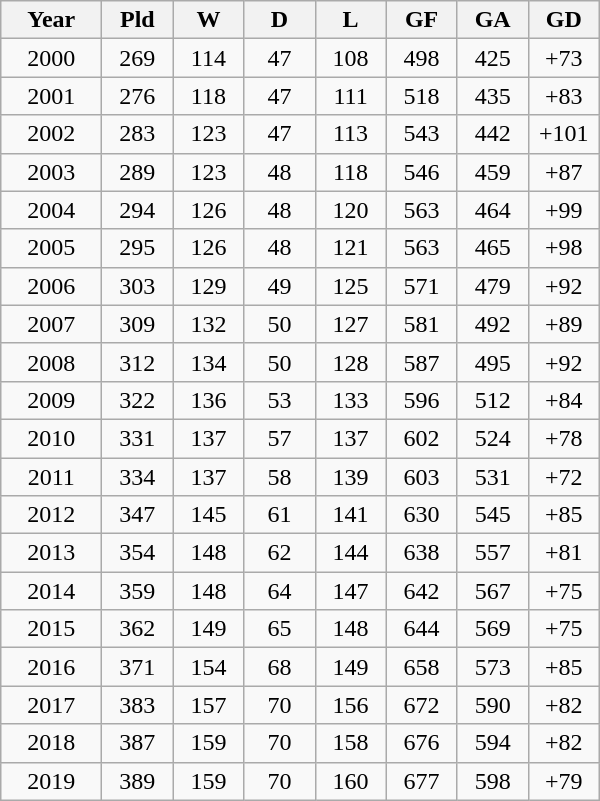<table class="wikitable" style="float:left; margin-left:12px; text-align: center;">
<tr>
<th width=60>Year</th>
<th width=40>Pld</th>
<th width=40>W</th>
<th width=40>D</th>
<th width=40>L</th>
<th width=40>GF</th>
<th width=40>GA</th>
<th width=40>GD</th>
</tr>
<tr>
<td>2000</td>
<td>269</td>
<td>114</td>
<td>47</td>
<td>108</td>
<td>498</td>
<td>425</td>
<td>+73</td>
</tr>
<tr>
<td>2001</td>
<td>276</td>
<td>118</td>
<td>47</td>
<td>111</td>
<td>518</td>
<td>435</td>
<td>+83</td>
</tr>
<tr>
<td>2002</td>
<td>283</td>
<td>123</td>
<td>47</td>
<td>113</td>
<td>543</td>
<td>442</td>
<td>+101</td>
</tr>
<tr>
<td>2003</td>
<td>289</td>
<td>123</td>
<td>48</td>
<td>118</td>
<td>546</td>
<td>459</td>
<td>+87</td>
</tr>
<tr>
<td>2004</td>
<td>294</td>
<td>126</td>
<td>48</td>
<td>120</td>
<td>563</td>
<td>464</td>
<td>+99</td>
</tr>
<tr>
<td>2005</td>
<td>295</td>
<td>126</td>
<td>48</td>
<td>121</td>
<td>563</td>
<td>465</td>
<td>+98</td>
</tr>
<tr>
<td>2006</td>
<td>303</td>
<td>129</td>
<td>49</td>
<td>125</td>
<td>571</td>
<td>479</td>
<td>+92</td>
</tr>
<tr>
<td>2007</td>
<td>309</td>
<td>132</td>
<td>50</td>
<td>127</td>
<td>581</td>
<td>492</td>
<td>+89</td>
</tr>
<tr>
<td>2008</td>
<td>312</td>
<td>134</td>
<td>50</td>
<td>128</td>
<td>587</td>
<td>495</td>
<td>+92</td>
</tr>
<tr>
<td>2009</td>
<td>322</td>
<td>136</td>
<td>53</td>
<td>133</td>
<td>596</td>
<td>512</td>
<td>+84</td>
</tr>
<tr>
<td>2010</td>
<td>331</td>
<td>137</td>
<td>57</td>
<td>137</td>
<td>602</td>
<td>524</td>
<td>+78</td>
</tr>
<tr>
<td>2011</td>
<td>334</td>
<td>137</td>
<td>58</td>
<td>139</td>
<td>603</td>
<td>531</td>
<td>+72</td>
</tr>
<tr>
<td>2012</td>
<td>347</td>
<td>145</td>
<td>61</td>
<td>141</td>
<td>630</td>
<td>545</td>
<td>+85</td>
</tr>
<tr>
<td>2013</td>
<td>354</td>
<td>148</td>
<td>62</td>
<td>144</td>
<td>638</td>
<td>557</td>
<td>+81</td>
</tr>
<tr>
<td>2014</td>
<td>359</td>
<td>148</td>
<td>64</td>
<td>147</td>
<td>642</td>
<td>567</td>
<td>+75</td>
</tr>
<tr>
<td>2015</td>
<td>362</td>
<td>149</td>
<td>65</td>
<td>148</td>
<td>644</td>
<td>569</td>
<td>+75</td>
</tr>
<tr>
<td>2016</td>
<td>371</td>
<td>154</td>
<td>68</td>
<td>149</td>
<td>658</td>
<td>573</td>
<td>+85</td>
</tr>
<tr>
<td>2017</td>
<td>383</td>
<td>157</td>
<td>70</td>
<td>156</td>
<td>672</td>
<td>590</td>
<td>+82</td>
</tr>
<tr>
<td>2018</td>
<td>387</td>
<td>159</td>
<td>70</td>
<td>158</td>
<td>676</td>
<td>594</td>
<td>+82</td>
</tr>
<tr>
<td>2019</td>
<td>389</td>
<td>159</td>
<td>70</td>
<td>160</td>
<td>677</td>
<td>598</td>
<td>+79</td>
</tr>
</table>
